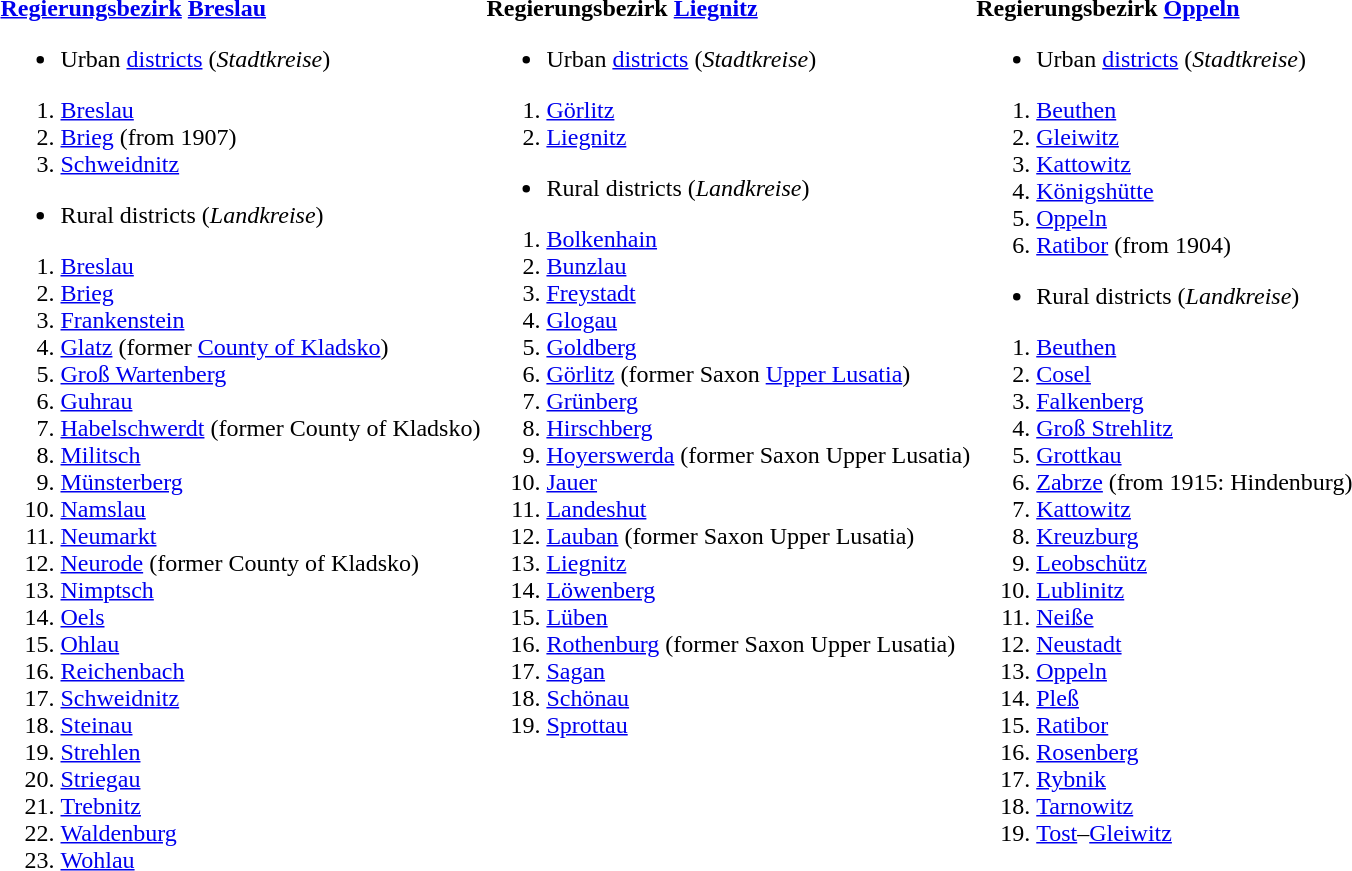<table>
<tr>
<td valign="top"><br><strong><a href='#'>Regierungsbezirk</a> <a href='#'>Breslau</a></strong><ul><li>Urban <a href='#'>districts</a> (<em>Stadtkreise</em>)</li></ul><ol><li><a href='#'>Breslau</a></li><li><a href='#'>Brieg</a> (from 1907)</li><li><a href='#'>Schweidnitz</a></li></ol><ul><li>Rural districts (<em>Landkreise</em>)</li></ul><ol><li><a href='#'>Breslau</a></li><li><a href='#'>Brieg</a></li><li><a href='#'>Frankenstein</a></li><li><a href='#'>Glatz</a> (former <a href='#'>County of Kladsko</a>)</li><li><a href='#'>Groß Wartenberg</a></li><li><a href='#'>Guhrau</a></li><li><a href='#'>Habelschwerdt</a> (former County of Kladsko)</li><li><a href='#'>Militsch</a></li><li><a href='#'>Münsterberg</a></li><li><a href='#'>Namslau</a></li><li><a href='#'>Neumarkt</a></li><li><a href='#'>Neurode</a> (former County of Kladsko)</li><li><a href='#'>Nimptsch</a></li><li><a href='#'>Oels</a></li><li><a href='#'>Ohlau</a></li><li><a href='#'>Reichenbach</a></li><li><a href='#'>Schweidnitz</a></li><li><a href='#'>Steinau</a></li><li><a href='#'>Strehlen</a></li><li><a href='#'>Striegau</a></li><li><a href='#'>Trebnitz</a></li><li><a href='#'>Waldenburg</a></li><li><a href='#'>Wohlau</a></li></ol></td>
<td valign="top"><br><strong>Regierungsbezirk <a href='#'>Liegnitz</a></strong><ul><li>Urban <a href='#'>districts</a> (<em>Stadtkreise</em>)</li></ul><ol><li><a href='#'>Görlitz</a></li><li><a href='#'>Liegnitz</a></li></ol><ul><li>Rural districts (<em>Landkreise</em>)</li></ul><ol><li><a href='#'>Bolkenhain</a></li><li><a href='#'>Bunzlau</a></li><li><a href='#'>Freystadt</a></li><li><a href='#'>Glogau</a></li><li><a href='#'>Goldberg</a></li><li><a href='#'>Görlitz</a> (former Saxon <a href='#'>Upper Lusatia</a>)</li><li><a href='#'>Grünberg</a></li><li><a href='#'>Hirschberg</a></li><li><a href='#'>Hoyerswerda</a> (former Saxon Upper Lusatia)</li><li><a href='#'>Jauer</a></li><li><a href='#'>Landeshut</a></li><li><a href='#'>Lauban</a> (former Saxon Upper Lusatia)</li><li><a href='#'>Liegnitz</a></li><li><a href='#'>Löwenberg</a></li><li><a href='#'>Lüben</a></li><li><a href='#'>Rothenburg</a> (former Saxon Upper Lusatia)</li><li><a href='#'>Sagan</a></li><li><a href='#'>Schönau</a></li><li><a href='#'>Sprottau</a></li></ol></td>
<td valign="top"><br><strong>Regierungsbezirk <a href='#'>Oppeln</a></strong><ul><li>Urban <a href='#'>districts</a> (<em>Stadtkreise</em>)</li></ul><ol><li><a href='#'>Beuthen</a></li><li><a href='#'>Gleiwitz</a></li><li><a href='#'>Kattowitz</a></li><li><a href='#'>Königshütte</a></li><li><a href='#'>Oppeln</a></li><li><a href='#'>Ratibor</a> (from 1904)</li></ol><ul><li>Rural districts (<em>Landkreise</em>)</li></ul><ol><li><a href='#'>Beuthen</a></li><li><a href='#'>Cosel</a></li><li><a href='#'>Falkenberg</a></li><li><a href='#'>Groß Strehlitz</a></li><li><a href='#'>Grottkau</a></li><li><a href='#'>Zabrze</a> (from 1915: Hindenburg)</li><li><a href='#'>Kattowitz</a></li><li><a href='#'>Kreuzburg</a></li><li><a href='#'>Leobschütz</a></li><li><a href='#'>Lublinitz</a></li><li><a href='#'>Neiße</a></li><li><a href='#'>Neustadt</a></li><li><a href='#'>Oppeln</a></li><li><a href='#'>Pleß</a></li><li><a href='#'>Ratibor</a></li><li><a href='#'>Rosenberg</a></li><li><a href='#'>Rybnik</a></li><li><a href='#'>Tarnowitz</a></li><li><a href='#'>Tost</a>–<a href='#'>Gleiwitz</a></li></ol></td>
</tr>
</table>
